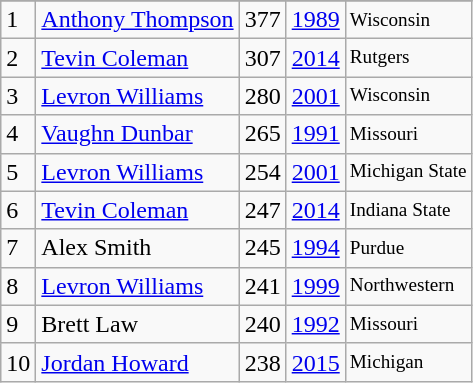<table class="wikitable">
<tr>
</tr>
<tr>
<td>1</td>
<td><a href='#'>Anthony Thompson</a></td>
<td>377</td>
<td><a href='#'>1989</a></td>
<td style="font-size:80%;">Wisconsin</td>
</tr>
<tr>
<td>2</td>
<td><a href='#'>Tevin Coleman</a></td>
<td>307</td>
<td><a href='#'>2014</a></td>
<td style="font-size:80%;">Rutgers</td>
</tr>
<tr>
<td>3</td>
<td><a href='#'>Levron Williams</a></td>
<td>280</td>
<td><a href='#'>2001</a></td>
<td style="font-size:80%;">Wisconsin</td>
</tr>
<tr>
<td>4</td>
<td><a href='#'>Vaughn Dunbar</a></td>
<td>265</td>
<td><a href='#'>1991</a></td>
<td style="font-size:80%;">Missouri</td>
</tr>
<tr>
<td>5</td>
<td><a href='#'>Levron Williams</a></td>
<td>254</td>
<td><a href='#'>2001</a></td>
<td style="font-size:80%;">Michigan State</td>
</tr>
<tr>
<td>6</td>
<td><a href='#'>Tevin Coleman</a></td>
<td>247</td>
<td><a href='#'>2014</a></td>
<td style="font-size:80%;">Indiana State</td>
</tr>
<tr>
<td>7</td>
<td>Alex Smith</td>
<td>245</td>
<td><a href='#'>1994</a></td>
<td style="font-size:80%;">Purdue</td>
</tr>
<tr>
<td>8</td>
<td><a href='#'>Levron Williams</a></td>
<td>241</td>
<td><a href='#'>1999</a></td>
<td style="font-size:80%;">Northwestern</td>
</tr>
<tr>
<td>9</td>
<td>Brett Law</td>
<td>240</td>
<td><a href='#'>1992</a></td>
<td style="font-size:80%;">Missouri</td>
</tr>
<tr>
<td>10</td>
<td><a href='#'>Jordan Howard</a></td>
<td>238</td>
<td><a href='#'>2015</a></td>
<td style="font-size:80%;">Michigan</td>
</tr>
</table>
